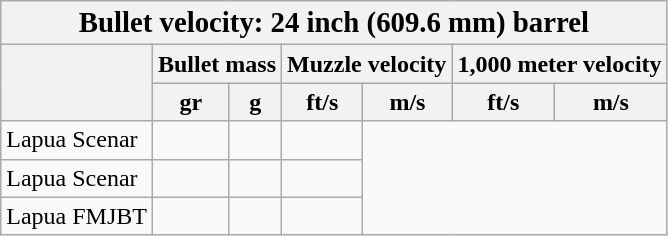<table class=wikitable>
<tr>
<th colspan=7><big>Bullet velocity: 24 inch (609.6 mm) barrel</big></th>
</tr>
<tr>
<th rowspan=2></th>
<th colspan=2>Bullet mass</th>
<th colspan=2>Muzzle velocity</th>
<th colspan=2>1,000 meter velocity</th>
</tr>
<tr>
<th>gr</th>
<th>g</th>
<th>ft/s</th>
<th>m/s</th>
<th>ft/s</th>
<th>m/s</th>
</tr>
<tr>
<td>Lapua Scenar</td>
<td></td>
<td></td>
<td></td>
</tr>
<tr>
<td>Lapua Scenar</td>
<td></td>
<td></td>
<td></td>
</tr>
<tr>
<td>Lapua FMJBT</td>
<td></td>
<td></td>
<td></td>
</tr>
</table>
